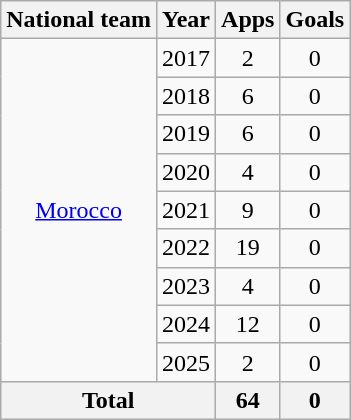<table class="wikitable" style="text-align: center;">
<tr>
<th>National team</th>
<th>Year</th>
<th>Apps</th>
<th>Goals</th>
</tr>
<tr>
<td rowspan="9"><a href='#'>Morocco</a></td>
<td>2017</td>
<td>2</td>
<td>0</td>
</tr>
<tr>
<td>2018</td>
<td>6</td>
<td>0</td>
</tr>
<tr>
<td>2019</td>
<td>6</td>
<td>0</td>
</tr>
<tr>
<td>2020</td>
<td>4</td>
<td>0</td>
</tr>
<tr>
<td>2021</td>
<td>9</td>
<td>0</td>
</tr>
<tr>
<td>2022</td>
<td>19</td>
<td>0</td>
</tr>
<tr>
<td>2023</td>
<td>4</td>
<td>0</td>
</tr>
<tr>
<td>2024</td>
<td>12</td>
<td>0</td>
</tr>
<tr>
<td>2025</td>
<td>2</td>
<td>0</td>
</tr>
<tr>
<th colspan="2">Total</th>
<th>64</th>
<th>0</th>
</tr>
</table>
